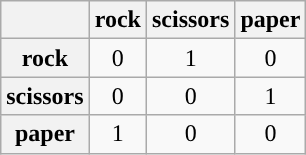<table class="wikitable" style="text-align:center;">
<tr>
<th></th>
<th>rock</th>
<th>scissors</th>
<th>paper</th>
</tr>
<tr>
<th>rock</th>
<td>0</td>
<td>1</td>
<td>0</td>
</tr>
<tr>
<th>scissors</th>
<td>0</td>
<td>0</td>
<td>1</td>
</tr>
<tr>
<th>paper</th>
<td>1</td>
<td>0</td>
<td>0</td>
</tr>
</table>
